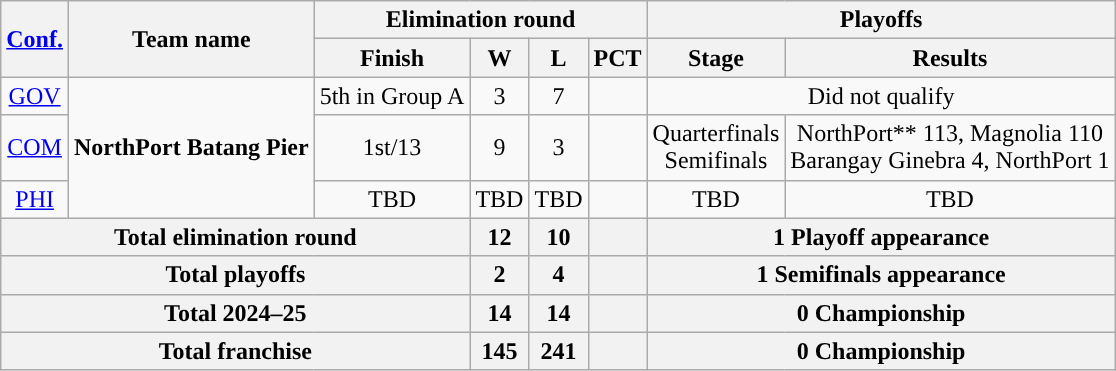<table class=wikitable style="text-align:center;">
<tr>
<th rowspan="2"><a href='#'>Conf.</a></th>
<th rowspan="2">Team name</th>
<th colspan=4>Elimination round</th>
<th colspan=2>Playoffs</th>
</tr>
<tr>
<th>Finish</th>
<th>W</th>
<th>L</th>
<th>PCT</th>
<th>Stage</th>
<th>Results</th>
</tr>
<tr>
<td><a href='#'>GOV</a></td>
<td rowspan=3><strong>NorthPort Batang Pier</strong></td>
<td>5th in Group A</td>
<td>3</td>
<td>7</td>
<td></td>
<td colspan=2>Did not qualify</td>
</tr>
<tr>
<td><a href='#'>COM</a></td>
<td>1st/13</td>
<td>9</td>
<td>3</td>
<td></td>
<td>Quarterfinals<br>Semifinals</td>
<td>NorthPort** 113, Magnolia 110<br>Barangay Ginebra 4, NorthPort 1</td>
</tr>
<tr>
<td><a href='#'>PHI</a></td>
<td>TBD</td>
<td>TBD</td>
<td>TBD</td>
<td></td>
<td>TBD</td>
<td>TBD</td>
</tr>
<tr>
<th colspan=3>Total elimination round</th>
<th>12</th>
<th>10</th>
<th></th>
<th colspan=2>1 Playoff appearance</th>
</tr>
<tr>
<th colspan=3>Total playoffs</th>
<th>2</th>
<th>4</th>
<th></th>
<th colspan=2>1 Semifinals appearance</th>
</tr>
<tr>
<th colspan=3>Total 2024–25</th>
<th>14</th>
<th>14</th>
<th></th>
<th colspan=2>0 Championship</th>
</tr>
<tr>
<th colspan=3>Total franchise</th>
<th>145</th>
<th>241</th>
<th></th>
<th colspan=2>0 Championship</th>
</tr>
</table>
